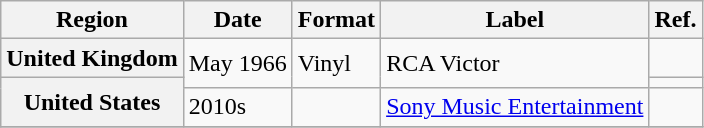<table class="wikitable plainrowheaders">
<tr>
<th scope="col">Region</th>
<th scope="col">Date</th>
<th scope="col">Format</th>
<th scope="col">Label</th>
<th scope="col">Ref.</th>
</tr>
<tr>
<th scope="row">United Kingdom</th>
<td rowspan="2">May 1966</td>
<td rowspan="2">Vinyl</td>
<td rowspan="2">RCA Victor</td>
<td></td>
</tr>
<tr>
<th scope="row" rowspan="2">United States</th>
<td></td>
</tr>
<tr>
<td>2010s</td>
<td></td>
<td><a href='#'>Sony Music Entertainment</a></td>
<td></td>
</tr>
<tr>
</tr>
</table>
